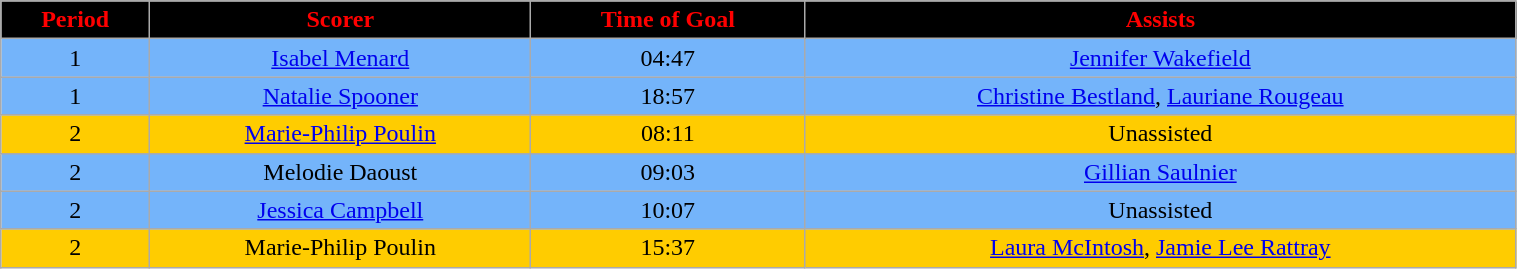<table class="wikitable" width="80%">
<tr align="center"  style="background:black;color:red;">
<td><strong>Period</strong></td>
<td><strong>Scorer</strong></td>
<td><strong>Time of Goal</strong></td>
<td><strong>Assists</strong></td>
</tr>
<tr align="center" bgcolor="#74B4FA">
<td>1</td>
<td><a href='#'>Isabel Menard</a></td>
<td>04:47</td>
<td><a href='#'>Jennifer Wakefield</a></td>
</tr>
<tr align="center" bgcolor="#74B4FA">
<td>1</td>
<td><a href='#'>Natalie Spooner</a></td>
<td>18:57</td>
<td><a href='#'>Christine Bestland</a>, <a href='#'>Lauriane Rougeau</a></td>
</tr>
<tr align="center" bgcolor="#FFCC00">
<td>2</td>
<td><a href='#'>Marie-Philip Poulin</a></td>
<td>08:11</td>
<td>Unassisted</td>
</tr>
<tr align="center" bgcolor="#74B4FA">
<td>2</td>
<td>Melodie Daoust</td>
<td>09:03</td>
<td><a href='#'>Gillian Saulnier</a></td>
</tr>
<tr align="center" bgcolor="#74B4FA">
<td>2</td>
<td><a href='#'>Jessica Campbell</a></td>
<td>10:07</td>
<td>Unassisted</td>
</tr>
<tr align="center" bgcolor="#FFCC00">
<td>2</td>
<td>Marie-Philip Poulin</td>
<td>15:37</td>
<td><a href='#'>Laura McIntosh</a>, <a href='#'>Jamie Lee Rattray</a></td>
</tr>
</table>
